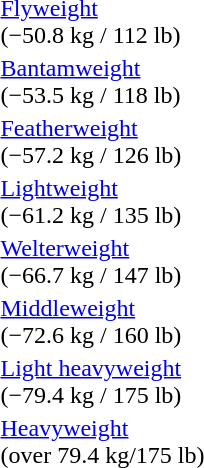<table>
<tr valign="top">
<td><a href='#'>Flyweight</a><br>(−50.8 kg / 112 lb)<br></td>
<td></td>
<td></td>
<td></td>
</tr>
<tr valign="top">
<td><a href='#'>Bantamweight</a><br>(−53.5 kg / 118 lb)<br></td>
<td></td>
<td></td>
<td></td>
</tr>
<tr valign="top">
<td><a href='#'>Featherweight</a><br>(−57.2 kg / 126 lb)<br></td>
<td></td>
<td></td>
<td></td>
</tr>
<tr valign="top">
<td><a href='#'>Lightweight</a><br>(−61.2 kg / 135 lb)<br></td>
<td></td>
<td></td>
<td></td>
</tr>
<tr valign="top">
<td><a href='#'>Welterweight</a><br>(−66.7 kg / 147 lb)<br></td>
<td></td>
<td></td>
<td></td>
</tr>
<tr valign="top">
<td><a href='#'>Middleweight</a><br>(−72.6 kg / 160 lb)<br></td>
<td></td>
<td></td>
<td></td>
</tr>
<tr valign="top">
<td><a href='#'>Light heavyweight</a><br>(−79.4 kg / 175 lb)<br></td>
<td></td>
<td></td>
<td></td>
</tr>
<tr valign="top">
<td><a href='#'>Heavyweight</a><br>(over 79.4 kg/175 lb)<br></td>
<td></td>
<td></td>
<td></td>
</tr>
</table>
